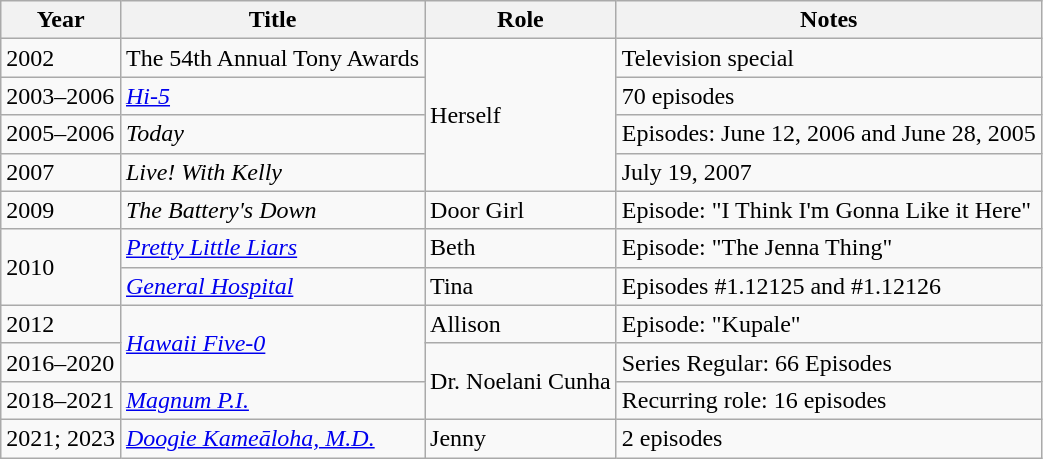<table class="wikitable sortable">
<tr>
<th>Year</th>
<th>Title</th>
<th>Role</th>
<th>Notes</th>
</tr>
<tr>
<td>2002</td>
<td>The 54th Annual Tony Awards</td>
<td rowspan=4>Herself</td>
<td>Television special</td>
</tr>
<tr>
<td>2003–2006</td>
<td><em><a href='#'>Hi-5</a></em></td>
<td>70 episodes</td>
</tr>
<tr>
<td>2005–2006</td>
<td><em>Today</em></td>
<td>Episodes: June 12, 2006 and June 28, 2005</td>
</tr>
<tr>
<td>2007</td>
<td><em>Live! With Kelly</em></td>
<td>July 19, 2007</td>
</tr>
<tr>
<td>2009</td>
<td><em>The Battery's Down</em></td>
<td>Door Girl</td>
<td>Episode: "I Think I'm Gonna Like it Here"</td>
</tr>
<tr>
<td rowspan="2">2010</td>
<td><em><a href='#'>Pretty Little Liars</a></em></td>
<td>Beth</td>
<td>Episode: "The Jenna Thing"</td>
</tr>
<tr>
<td><em><a href='#'>General Hospital</a></em></td>
<td>Tina</td>
<td>Episodes #1.12125 and #1.12126</td>
</tr>
<tr>
<td>2012</td>
<td rowspan=2><em><a href='#'>Hawaii Five-0</a></em></td>
<td>Allison</td>
<td>Episode: "Kupale"</td>
</tr>
<tr>
<td>2016–2020</td>
<td rowspan=2>Dr. Noelani Cunha</td>
<td>Series Regular: 66 Episodes</td>
</tr>
<tr>
<td>2018–2021</td>
<td><em><a href='#'>Magnum P.I.</a></em></td>
<td>Recurring role: 16 episodes</td>
</tr>
<tr>
<td>2021; 2023</td>
<td><em><a href='#'>Doogie Kameāloha, M.D.</a></em></td>
<td>Jenny</td>
<td>2 episodes</td>
</tr>
</table>
